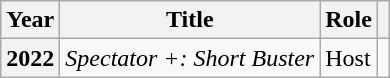<table class="wikitable sortable plainrowheaders">
<tr>
<th scope="col">Year</th>
<th scope="col">Title</th>
<th scope="col">Role</th>
<th scope="col" class="unsortable"></th>
</tr>
<tr>
<th scope="row">2022</th>
<td><em>Spectator +: Short Buster</em></td>
<td>Host</td>
<td></td>
</tr>
</table>
